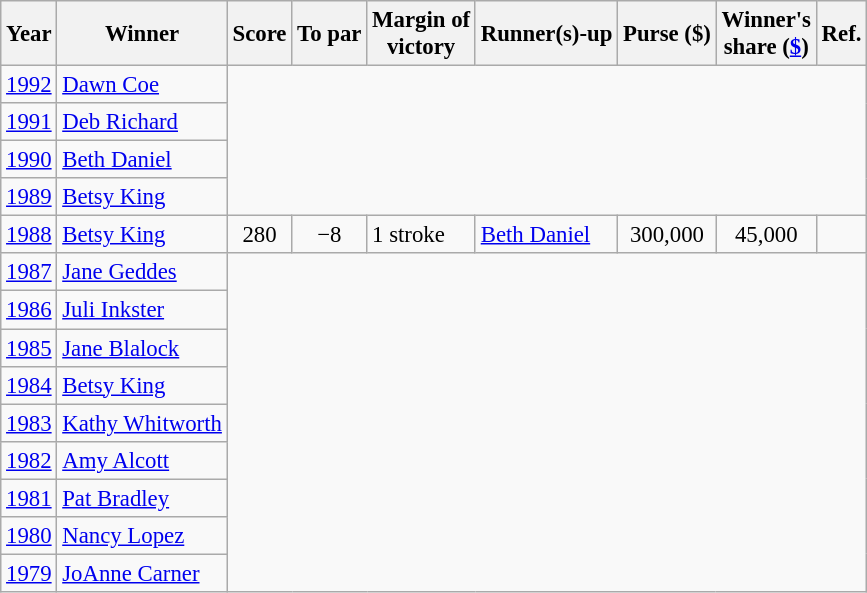<table class="wikitable" style="font-size:95%">
<tr>
<th>Year</th>
<th>Winner</th>
<th>Score</th>
<th>To par</th>
<th>Margin of<br>victory</th>
<th>Runner(s)-up</th>
<th>Purse ($)</th>
<th>Winner's<br>share (<a href='#'>$</a>)</th>
<th>Ref.</th>
</tr>
<tr>
<td><a href='#'>1992</a></td>
<td> <a href='#'>Dawn Coe</a></td>
</tr>
<tr>
<td><a href='#'>1991</a></td>
<td> <a href='#'>Deb Richard</a></td>
</tr>
<tr>
<td><a href='#'>1990</a></td>
<td> <a href='#'>Beth Daniel</a></td>
</tr>
<tr>
<td><a href='#'>1989</a></td>
<td> <a href='#'>Betsy King</a></td>
</tr>
<tr>
<td><a href='#'>1988</a></td>
<td> <a href='#'>Betsy King</a></td>
<td align=center>280</td>
<td align=center>−8</td>
<td>1 stroke</td>
<td> <a href='#'>Beth Daniel</a></td>
<td align=center>300,000</td>
<td align=center>45,000</td>
<td></td>
</tr>
<tr>
<td><a href='#'>1987</a></td>
<td> <a href='#'>Jane Geddes</a></td>
</tr>
<tr>
<td><a href='#'>1986</a></td>
<td> <a href='#'>Juli Inkster</a></td>
</tr>
<tr>
<td><a href='#'>1985</a></td>
<td> <a href='#'>Jane Blalock</a></td>
</tr>
<tr>
<td><a href='#'>1984</a></td>
<td> <a href='#'>Betsy King</a></td>
</tr>
<tr>
<td><a href='#'>1983</a></td>
<td> <a href='#'>Kathy Whitworth</a></td>
</tr>
<tr>
<td><a href='#'>1982</a></td>
<td> <a href='#'>Amy Alcott</a></td>
</tr>
<tr>
<td><a href='#'>1981</a></td>
<td> <a href='#'>Pat Bradley</a></td>
</tr>
<tr>
<td><a href='#'>1980</a></td>
<td> <a href='#'>Nancy Lopez</a></td>
</tr>
<tr>
<td><a href='#'>1979</a></td>
<td> <a href='#'>JoAnne Carner</a></td>
</tr>
</table>
